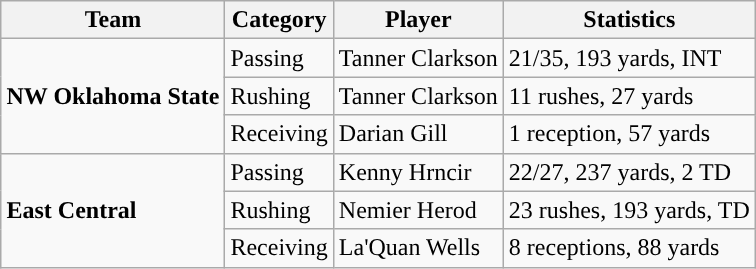<table class="wikitable" style="float: right;">
<tr>
<th>Team</th>
<th>Category</th>
<th>Player</th>
<th>Statistics</th>
</tr>
<tr>
<td rowspan=3><strong>NW Oklahoma State</strong></td>
<td>Passing</td>
<td>Tanner Clarkson</td>
<td>21/35, 193 yards, INT</td>
</tr>
<tr>
<td>Rushing</td>
<td>Tanner Clarkson</td>
<td>11 rushes, 27 yards</td>
</tr>
<tr>
<td>Receiving</td>
<td>Darian Gill</td>
<td>1 reception, 57 yards</td>
</tr>
<tr>
<td rowspan=3><strong>East Central</strong></td>
<td>Passing</td>
<td>Kenny Hrncir</td>
<td>22/27, 237 yards, 2 TD</td>
</tr>
<tr>
<td>Rushing</td>
<td>Nemier Herod</td>
<td>23 rushes, 193 yards, TD</td>
</tr>
<tr>
<td>Receiving</td>
<td>La'Quan Wells</td>
<td>8 receptions, 88 yards</td>
</tr>
</table>
